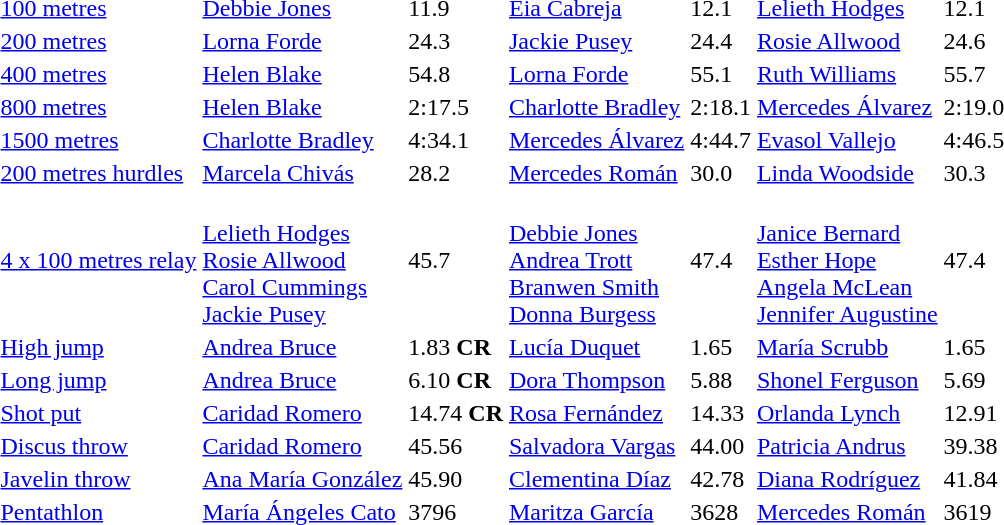<table>
<tr>
<td><a href='#'>100 metres</a></td>
<td><a href='#'>Debbie Jones</a><br> </td>
<td>11.9</td>
<td><a href='#'>Eia Cabreja</a><br> </td>
<td>12.1</td>
<td><a href='#'>Lelieth Hodges</a><br> </td>
<td>12.1</td>
</tr>
<tr>
<td><a href='#'>200 metres</a></td>
<td><a href='#'>Lorna Forde</a><br> </td>
<td>24.3</td>
<td><a href='#'>Jackie Pusey</a><br> </td>
<td>24.4</td>
<td><a href='#'>Rosie Allwood</a><br> </td>
<td>24.6</td>
</tr>
<tr>
<td><a href='#'>400 metres</a></td>
<td><a href='#'>Helen Blake</a><br> </td>
<td>54.8</td>
<td><a href='#'>Lorna Forde</a><br> </td>
<td>55.1</td>
<td><a href='#'>Ruth Williams</a><br> </td>
<td>55.7</td>
</tr>
<tr>
<td><a href='#'>800 metres</a></td>
<td><a href='#'>Helen Blake</a><br> </td>
<td>2:17.5</td>
<td><a href='#'>Charlotte Bradley</a><br> </td>
<td>2:18.1</td>
<td><a href='#'>Mercedes Álvarez</a><br> </td>
<td>2:19.0</td>
</tr>
<tr>
<td><a href='#'>1500 metres</a></td>
<td><a href='#'>Charlotte Bradley</a><br> </td>
<td>4:34.1</td>
<td><a href='#'>Mercedes Álvarez</a><br> </td>
<td>4:44.7</td>
<td><a href='#'>Evasol Vallejo</a><br> </td>
<td>4:46.5</td>
</tr>
<tr>
<td><a href='#'>200 metres hurdles</a></td>
<td><a href='#'>Marcela Chivás</a><br> </td>
<td>28.2</td>
<td><a href='#'>Mercedes Román</a><br> </td>
<td>30.0</td>
<td><a href='#'>Linda Woodside</a><br> </td>
<td>30.3</td>
</tr>
<tr>
<td><a href='#'>4 x 100 metres relay</a></td>
<td><br><a href='#'>Lelieth Hodges</a><br><a href='#'>Rosie Allwood</a><br><a href='#'>Carol Cummings</a><br><a href='#'>Jackie Pusey</a></td>
<td>45.7</td>
<td><br><a href='#'>Debbie Jones</a><br><a href='#'>Andrea Trott</a><br><a href='#'>Branwen Smith</a><br><a href='#'>Donna Burgess</a></td>
<td>47.4</td>
<td><br><a href='#'>Janice Bernard</a><br><a href='#'>Esther Hope</a><br><a href='#'>Angela McLean</a><br><a href='#'>Jennifer Augustine</a></td>
<td>47.4</td>
</tr>
<tr>
<td><a href='#'>High jump</a></td>
<td><a href='#'>Andrea Bruce</a><br> </td>
<td>1.83 <strong>CR</strong></td>
<td><a href='#'>Lucía Duquet</a><br> </td>
<td>1.65</td>
<td><a href='#'>María Scrubb</a><br> </td>
<td>1.65</td>
</tr>
<tr>
<td><a href='#'>Long jump</a></td>
<td><a href='#'>Andrea Bruce</a><br> </td>
<td>6.10 <strong>CR</strong></td>
<td><a href='#'>Dora Thompson</a><br> </td>
<td>5.88</td>
<td><a href='#'>Shonel Ferguson</a><br> </td>
<td>5.69</td>
</tr>
<tr>
<td><a href='#'>Shot put</a></td>
<td><a href='#'>Caridad Romero</a><br> </td>
<td>14.74 <strong>CR</strong></td>
<td><a href='#'>Rosa Fernández</a><br> </td>
<td>14.33</td>
<td><a href='#'>Orlanda Lynch</a><br> </td>
<td>12.91</td>
</tr>
<tr>
<td><a href='#'>Discus throw</a></td>
<td><a href='#'>Caridad Romero</a><br> </td>
<td>45.56</td>
<td><a href='#'>Salvadora Vargas</a><br> </td>
<td>44.00</td>
<td><a href='#'>Patricia Andrus</a><br> </td>
<td>39.38</td>
</tr>
<tr>
<td><a href='#'>Javelin throw</a></td>
<td><a href='#'>Ana María González</a><br> </td>
<td>45.90</td>
<td><a href='#'>Clementina Díaz</a><br> </td>
<td>42.78</td>
<td><a href='#'>Diana Rodríguez</a><br> </td>
<td>41.84</td>
</tr>
<tr>
<td><a href='#'>Pentathlon</a></td>
<td><a href='#'>María Ángeles Cato</a><br> </td>
<td>3796</td>
<td><a href='#'>Maritza García</a><br> </td>
<td>3628</td>
<td><a href='#'>Mercedes Román</a><br> </td>
<td>3619</td>
</tr>
</table>
